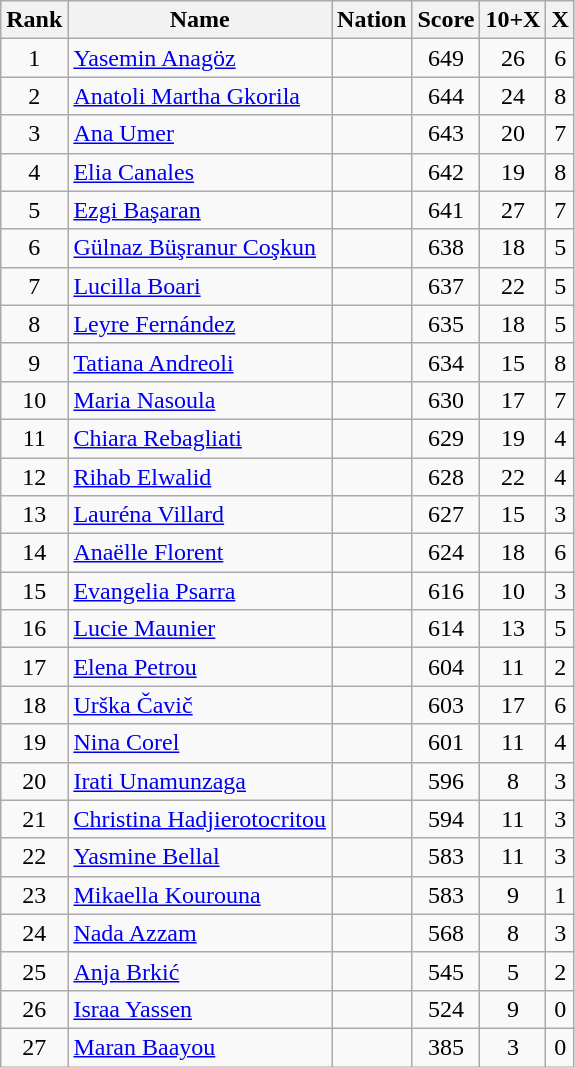<table class="wikitable sortable" style="text-align:center">
<tr>
<th>Rank</th>
<th>Name</th>
<th>Nation</th>
<th>Score</th>
<th>10+X</th>
<th>X</th>
</tr>
<tr>
<td>1</td>
<td align=left><a href='#'>Yasemin Anagöz</a></td>
<td align=left></td>
<td>649</td>
<td>26</td>
<td>6</td>
</tr>
<tr>
<td>2</td>
<td align=left><a href='#'>Anatoli Martha Gkorila</a></td>
<td align=left></td>
<td>644</td>
<td>24</td>
<td>8</td>
</tr>
<tr>
<td>3</td>
<td align=left><a href='#'>Ana Umer</a></td>
<td align=left></td>
<td>643</td>
<td>20</td>
<td>7</td>
</tr>
<tr>
<td>4</td>
<td align=left><a href='#'>Elia Canales</a></td>
<td align=left></td>
<td>642</td>
<td>19</td>
<td>8</td>
</tr>
<tr>
<td>5</td>
<td align=left><a href='#'>Ezgi Başaran</a></td>
<td align=left></td>
<td>641</td>
<td>27</td>
<td>7</td>
</tr>
<tr>
<td>6</td>
<td align=left><a href='#'>Gülnaz Büşranur Coşkun</a></td>
<td align=left></td>
<td>638</td>
<td>18</td>
<td>5</td>
</tr>
<tr>
<td>7</td>
<td align=left><a href='#'>Lucilla Boari</a></td>
<td align=left></td>
<td>637</td>
<td>22</td>
<td>5</td>
</tr>
<tr>
<td>8</td>
<td align=left><a href='#'>Leyre Fernández</a></td>
<td align=left></td>
<td>635</td>
<td>18</td>
<td>5</td>
</tr>
<tr>
<td>9</td>
<td align=left><a href='#'>Tatiana Andreoli</a></td>
<td align=left></td>
<td>634</td>
<td>15</td>
<td>8</td>
</tr>
<tr>
<td>10</td>
<td align=left><a href='#'>Maria Nasoula</a></td>
<td align=left></td>
<td>630</td>
<td>17</td>
<td>7</td>
</tr>
<tr>
<td>11</td>
<td align=left><a href='#'>Chiara Rebagliati</a></td>
<td align=left></td>
<td>629</td>
<td>19</td>
<td>4</td>
</tr>
<tr>
<td>12</td>
<td align=left><a href='#'>Rihab Elwalid</a></td>
<td align=left></td>
<td>628</td>
<td>22</td>
<td>4</td>
</tr>
<tr>
<td>13</td>
<td align=left><a href='#'>Lauréna Villard</a></td>
<td align=left></td>
<td>627</td>
<td>15</td>
<td>3</td>
</tr>
<tr>
<td>14</td>
<td align=left><a href='#'>Anaëlle Florent</a></td>
<td align=left></td>
<td>624</td>
<td>18</td>
<td>6</td>
</tr>
<tr>
<td>15</td>
<td align=left><a href='#'>Evangelia Psarra</a></td>
<td align=left></td>
<td>616</td>
<td>10</td>
<td>3</td>
</tr>
<tr>
<td>16</td>
<td align=left><a href='#'>Lucie Maunier</a></td>
<td align=left></td>
<td>614</td>
<td>13</td>
<td>5</td>
</tr>
<tr>
<td>17</td>
<td align=left><a href='#'>Elena Petrou</a></td>
<td align=left></td>
<td>604</td>
<td>11</td>
<td>2</td>
</tr>
<tr>
<td>18</td>
<td align=left><a href='#'>Urška Čavič</a></td>
<td align=left></td>
<td>603</td>
<td>17</td>
<td>6</td>
</tr>
<tr>
<td>19</td>
<td align=left><a href='#'>Nina Corel</a></td>
<td align=left></td>
<td>601</td>
<td>11</td>
<td>4</td>
</tr>
<tr>
<td>20</td>
<td align=left><a href='#'>Irati Unamunzaga</a></td>
<td align=left></td>
<td>596</td>
<td>8</td>
<td>3</td>
</tr>
<tr>
<td>21</td>
<td align=left><a href='#'>Christina Hadjierotocritou</a></td>
<td align=left></td>
<td>594</td>
<td>11</td>
<td>3</td>
</tr>
<tr>
<td>22</td>
<td align=left><a href='#'>Yasmine Bellal</a></td>
<td align=left></td>
<td>583</td>
<td>11</td>
<td>3</td>
</tr>
<tr>
<td>23</td>
<td align=left><a href='#'>Mikaella Kourouna</a></td>
<td align=left></td>
<td>583</td>
<td>9</td>
<td>1</td>
</tr>
<tr>
<td>24</td>
<td align=left><a href='#'>Nada Azzam</a></td>
<td align=left></td>
<td>568</td>
<td>8</td>
<td>3</td>
</tr>
<tr>
<td>25</td>
<td align=left><a href='#'>Anja Brkić</a></td>
<td align=left></td>
<td>545</td>
<td>5</td>
<td>2</td>
</tr>
<tr>
<td>26</td>
<td align=left><a href='#'>Israa Yassen</a></td>
<td align=left></td>
<td>524</td>
<td>9</td>
<td>0</td>
</tr>
<tr>
<td>27</td>
<td align=left><a href='#'>Maran Baayou</a></td>
<td align=left></td>
<td>385</td>
<td>3</td>
<td>0</td>
</tr>
</table>
